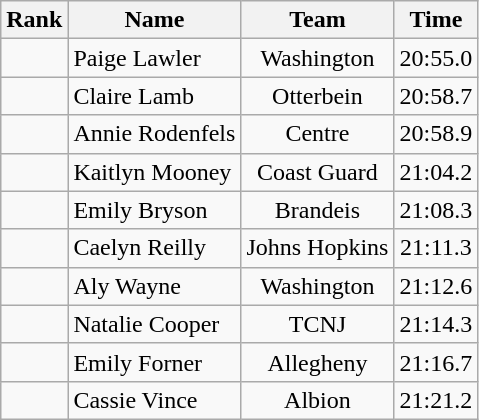<table class="wikitable sortable" style="text-align:center">
<tr>
<th>Rank</th>
<th>Name</th>
<th>Team</th>
<th>Time</th>
</tr>
<tr>
<td></td>
<td align=left>Paige Lawler</td>
<td>Washington</td>
<td>20:55.0</td>
</tr>
<tr>
<td></td>
<td align=left>Claire Lamb</td>
<td>Otterbein</td>
<td>20:58.7</td>
</tr>
<tr>
<td></td>
<td align=left>Annie Rodenfels</td>
<td>Centre</td>
<td>20:58.9</td>
</tr>
<tr>
<td></td>
<td align=left>Kaitlyn Mooney</td>
<td>Coast Guard</td>
<td>21:04.2</td>
</tr>
<tr>
<td></td>
<td align=left>Emily Bryson</td>
<td>Brandeis</td>
<td>21:08.3</td>
</tr>
<tr>
<td></td>
<td align=left>Caelyn Reilly</td>
<td>Johns Hopkins</td>
<td>21:11.3</td>
</tr>
<tr>
<td></td>
<td align=left>Aly Wayne</td>
<td>Washington</td>
<td>21:12.6</td>
</tr>
<tr>
<td></td>
<td align=left>Natalie Cooper</td>
<td>TCNJ</td>
<td>21:14.3</td>
</tr>
<tr>
<td></td>
<td align=left>Emily Forner</td>
<td>Allegheny</td>
<td>21:16.7</td>
</tr>
<tr>
<td></td>
<td align=left>Cassie Vince</td>
<td>Albion</td>
<td>21:21.2</td>
</tr>
</table>
